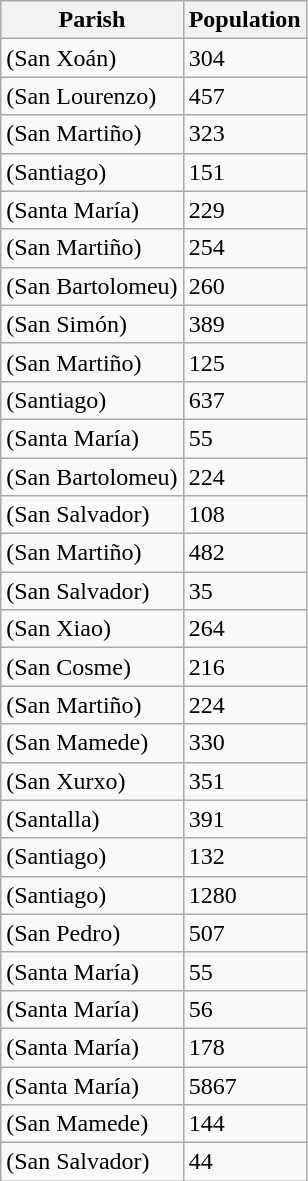<table class="wikitable sortable">
<tr>
<th>Parish </th>
<th>Population</th>
</tr>
<tr>
<td> (San Xoán)</td>
<td>304</td>
</tr>
<tr>
<td> (San Lourenzo)</td>
<td>457</td>
</tr>
<tr>
<td> (San Martiño)</td>
<td>323</td>
</tr>
<tr>
<td> (Santiago)</td>
<td>151</td>
</tr>
<tr>
<td> (Santa María)</td>
<td>229</td>
</tr>
<tr>
<td> (San Martiño)</td>
<td>254</td>
</tr>
<tr>
<td> (San Bartolomeu)</td>
<td>260</td>
</tr>
<tr>
<td> (San Simón)</td>
<td>389</td>
</tr>
<tr>
<td> (San Martiño)</td>
<td>125</td>
</tr>
<tr>
<td> (Santiago)</td>
<td>637</td>
</tr>
<tr>
<td> (Santa María)</td>
<td>55</td>
</tr>
<tr>
<td> (San Bartolomeu)</td>
<td>224</td>
</tr>
<tr>
<td> (San Salvador)</td>
<td>108</td>
</tr>
<tr>
<td> (San Martiño)</td>
<td>482</td>
</tr>
<tr>
<td> (San Salvador)</td>
<td>35</td>
</tr>
<tr>
<td> (San Xiao)</td>
<td>264</td>
</tr>
<tr>
<td> (San Cosme)</td>
<td>216</td>
</tr>
<tr>
<td> (San Martiño)</td>
<td>224</td>
</tr>
<tr>
<td> (San Mamede)</td>
<td>330</td>
</tr>
<tr>
<td> (San Xurxo)</td>
<td>351</td>
</tr>
<tr>
<td> (Santalla)</td>
<td>391</td>
</tr>
<tr>
<td> (Santiago)</td>
<td>132</td>
</tr>
<tr>
<td> (Santiago)</td>
<td>1280</td>
</tr>
<tr>
<td> (San Pedro)</td>
<td>507</td>
</tr>
<tr>
<td> (Santa María)</td>
<td>55</td>
</tr>
<tr>
<td> (Santa María)</td>
<td>56</td>
</tr>
<tr>
<td> (Santa María)</td>
<td>178</td>
</tr>
<tr>
<td> (Santa María)</td>
<td>5867</td>
</tr>
<tr>
<td> (San Mamede)</td>
<td>144</td>
</tr>
<tr>
<td> (San Salvador)</td>
<td>44</td>
</tr>
</table>
